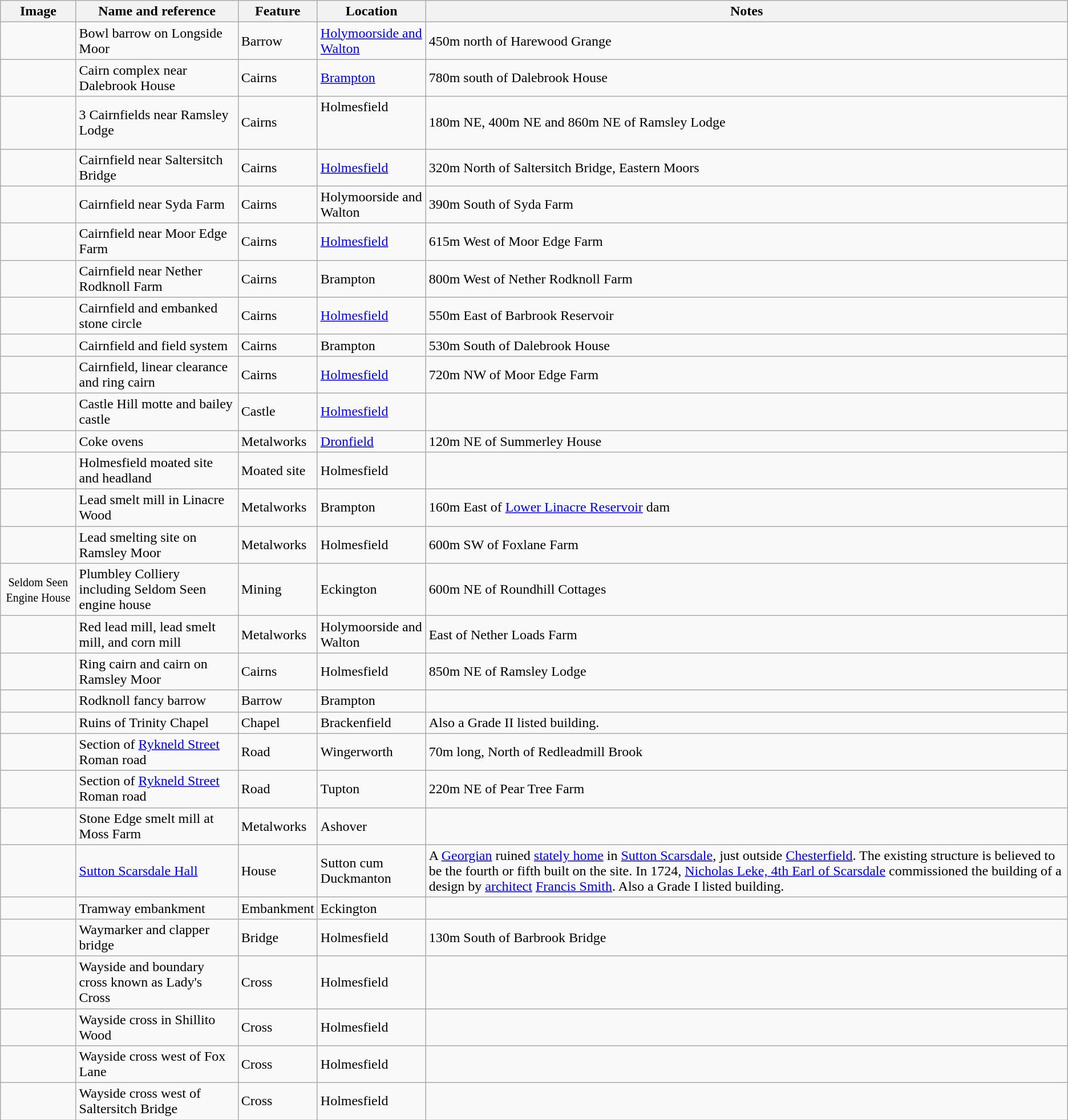<table class="wikitable sortable">
<tr>
<th>Image</th>
<th>Name and reference</th>
<th>Feature</th>
<th>Location</th>
<th>Notes</th>
</tr>
<tr>
<td></td>
<td>Bowl barrow on Longside Moor</td>
<td>Barrow</td>
<td><a href='#'>Holymoorside and Walton</a><br></td>
<td>450m north of Harewood Grange</td>
</tr>
<tr>
<td></td>
<td>Cairn complex near Dalebrook House</td>
<td>Cairns</td>
<td><a href='#'>Brampton</a><br></td>
<td>780m south of Dalebrook House</td>
</tr>
<tr>
<td></td>
<td>3 Cairnfields near Ramsley Lodge</td>
<td>Cairns</td>
<td>Holmesfield<br><br><br></td>
<td>180m NE, 400m NE and 860m NE  of Ramsley Lodge</td>
</tr>
<tr>
<td></td>
<td>Cairnfield near Saltersitch Bridge</td>
<td>Cairns</td>
<td><a href='#'>Holmesfield</a><br></td>
<td>320m North of Saltersitch Bridge, Eastern Moors</td>
</tr>
<tr>
<td></td>
<td>Cairnfield near Syda Farm</td>
<td>Cairns</td>
<td>Holymoorside and Walton<br></td>
<td>390m South of Syda Farm</td>
</tr>
<tr>
<td></td>
<td>Cairnfield near Moor Edge Farm</td>
<td>Cairns</td>
<td><a href='#'>Holmesfield</a><br></td>
<td>615m West of Moor Edge Farm</td>
</tr>
<tr>
<td></td>
<td>Cairnfield near Nether Rodknoll Farm</td>
<td>Cairns</td>
<td>Brampton<br></td>
<td>800m West of Nether Rodknoll Farm</td>
</tr>
<tr>
<td></td>
<td>Cairnfield and embanked stone circle</td>
<td>Cairns</td>
<td><a href='#'>Holmesfield</a><br></td>
<td>550m East of Barbrook Reservoir</td>
</tr>
<tr>
<td></td>
<td>Cairnfield and field system</td>
<td>Cairns</td>
<td>Brampton<br></td>
<td>530m South of Dalebrook House</td>
</tr>
<tr>
<td></td>
<td>Cairnfield, linear clearance and ring cairn</td>
<td>Cairns</td>
<td><a href='#'>Holmesfield</a><br></td>
<td>720m NW of Moor Edge Farm</td>
</tr>
<tr>
<td></td>
<td>Castle Hill motte and bailey castle</td>
<td>Castle</td>
<td><a href='#'>Holmesfield</a><br></td>
<td></td>
</tr>
<tr>
<td></td>
<td>Coke ovens</td>
<td>Metalworks</td>
<td><a href='#'>Dronfield</a><br></td>
<td>120m NE of Summerley House</td>
</tr>
<tr>
<td></td>
<td>Holmesfield moated site and headland</td>
<td>Moated site</td>
<td>Holmesfield<br></td>
<td></td>
</tr>
<tr>
<td></td>
<td>Lead smelt mill in Linacre Wood</td>
<td>Metalworks</td>
<td>Brampton<br></td>
<td>160m East of <a href='#'>Lower Linacre Reservoir</a> dam</td>
</tr>
<tr>
<td></td>
<td>Lead smelting site on Ramsley Moor</td>
<td>Metalworks</td>
<td>Holmesfield<br></td>
<td>600m SW of Foxlane Farm</td>
</tr>
<tr>
<td style="text-align: center;"><small>Seldom Seen Engine House</small></td>
<td>Plumbley Colliery including Seldom Seen engine house</td>
<td>Mining</td>
<td>Eckington<br></td>
<td>600m NE of Roundhill Cottages</td>
</tr>
<tr>
<td></td>
<td>Red lead mill, lead smelt mill, and corn mill</td>
<td>Metalworks</td>
<td>Holymoorside and Walton<br></td>
<td>East of Nether Loads Farm</td>
</tr>
<tr>
<td></td>
<td>Ring cairn and cairn on Ramsley Moor</td>
<td>Cairns</td>
<td>Holmesfield<br></td>
<td>850m NE of Ramsley Lodge</td>
</tr>
<tr>
<td></td>
<td>Rodknoll fancy barrow</td>
<td>Barrow</td>
<td>Brampton<br></td>
<td></td>
</tr>
<tr>
<td></td>
<td>Ruins of Trinity Chapel</td>
<td>Chapel</td>
<td>Brackenfield<br></td>
<td>Also a Grade II listed building.</td>
</tr>
<tr>
<td></td>
<td>Section of <a href='#'>Rykneld Street</a> Roman road</td>
<td>Road</td>
<td>Wingerworth<br></td>
<td>70m long, North of Redleadmill Brook</td>
</tr>
<tr>
<td></td>
<td>Section of <a href='#'>Rykneld Street</a> Roman road</td>
<td>Road</td>
<td>Tupton<br></td>
<td>220m NE of Pear Tree Farm</td>
</tr>
<tr>
<td></td>
<td>Stone Edge smelt mill at Moss Farm</td>
<td>Metalworks</td>
<td>Ashover<br></td>
<td></td>
</tr>
<tr>
<td></td>
<td><a href='#'>Sutton Scarsdale Hall</a></td>
<td>House</td>
<td>Sutton cum Duckmanton<br></td>
<td>A <a href='#'>Georgian</a> ruined <a href='#'>stately home</a> in <a href='#'>Sutton Scarsdale</a>, just outside <a href='#'>Chesterfield</a>. The existing structure is believed to be the fourth or fifth built on the site. In 1724, <a href='#'>Nicholas Leke, 4th Earl of Scarsdale</a> commissioned the building of a design by <a href='#'>architect</a> <a href='#'>Francis Smith</a>. Also a Grade I listed building.</td>
</tr>
<tr>
<td></td>
<td>Tramway embankment</td>
<td>Embankment</td>
<td>Eckington<br></td>
<td></td>
</tr>
<tr>
<td></td>
<td>Waymarker and clapper bridge</td>
<td>Bridge</td>
<td>Holmesfield<br></td>
<td>130m South of Barbrook Bridge</td>
</tr>
<tr>
<td></td>
<td>Wayside and boundary cross known as Lady's Cross</td>
<td>Cross</td>
<td>Holmesfield<br></td>
<td></td>
</tr>
<tr>
<td></td>
<td>Wayside cross in Shillito Wood</td>
<td>Cross</td>
<td>Holmesfield<br></td>
<td></td>
</tr>
<tr>
<td></td>
<td>Wayside cross west of Fox Lane</td>
<td>Cross</td>
<td>Holmesfield<br></td>
<td></td>
</tr>
<tr>
<td></td>
<td>Wayside cross west of Saltersitch Bridge</td>
<td>Cross</td>
<td>Holmesfield<br></td>
<td></td>
</tr>
</table>
